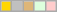<table class="wikitable">
<tr>
<td bgcolor=gold></td>
<td bgcolor=silver></td>
<td bgcolor=#deb678></td>
<td bgcolor="#DDFFDD"></td>
<td bgcolor="#FFCCCC"></td>
</tr>
</table>
